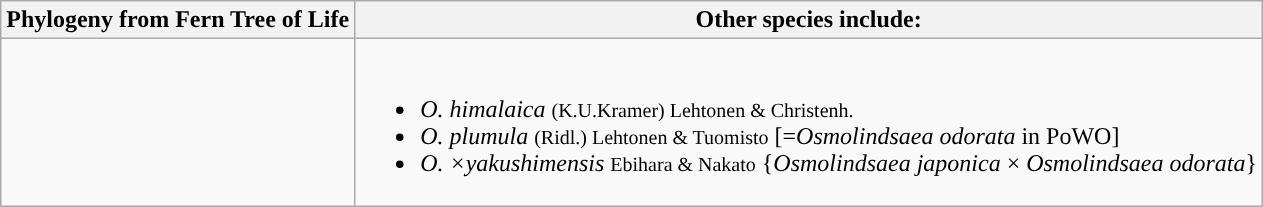<table class="wikitable">
<tr>
<th colspan=1>Phylogeny from Fern Tree of Life</th>
<th colspan=1>Other species include:</th>
</tr>
<tr>
<td style="vertical-align:top"><br></td>
<td><br><ul><li><em>O. himalaica</em> <small>(K.U.Kramer) Lehtonen & Christenh.</small></li><li><em>O. plumula</em> <small>(Ridl.) Lehtonen & Tuomisto</small> [=<em>Osmolindsaea odorata</em> in PoWO]</li><li><em>O. ×yakushimensis</em> <small>Ebihara & Nakato</small> {<em>Osmolindsaea japonica</em> × <em>Osmolindsaea odorata</em>}</li></ul></td>
</tr>
</table>
